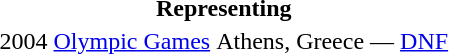<table>
<tr>
<th colspan="5">Representing </th>
</tr>
<tr>
<td>2004</td>
<td><a href='#'>Olympic Games</a></td>
<td>Athens, Greece</td>
<td>—</td>
<td><a href='#'>DNF</a></td>
</tr>
</table>
